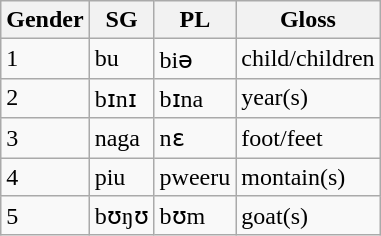<table class="wikitable">
<tr>
<th>Gender</th>
<th>SG</th>
<th>PL</th>
<th>Gloss</th>
</tr>
<tr>
<td>1</td>
<td>bu</td>
<td>biə</td>
<td>child/children</td>
</tr>
<tr>
<td>2</td>
<td>bɪnɪ</td>
<td>bɪna</td>
<td>year(s)</td>
</tr>
<tr>
<td>3</td>
<td>naga</td>
<td>nɛ</td>
<td>foot/feet</td>
</tr>
<tr>
<td>4</td>
<td>piu</td>
<td>pweeru</td>
<td>montain(s)</td>
</tr>
<tr>
<td>5</td>
<td>bʊŋʊ</td>
<td>bʊm</td>
<td>goat(s)</td>
</tr>
</table>
